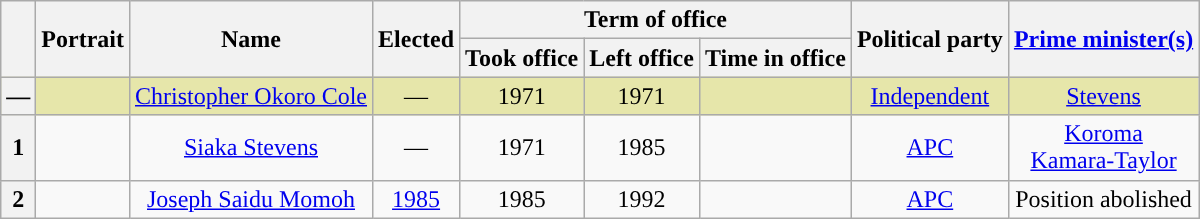<table class="wikitable" style="text-align:center">
<tr>
<th rowspan="2"></th>
<th rowspan="2">Portrait</th>
<th rowspan="2">Name<br></th>
<th rowspan="2">Elected</th>
<th colspan="3">Term of office</th>
<th rowspan="2">Political party</th>
<th rowspan="2"><a href='#'>Prime minister(s)</a></th>
</tr>
<tr>
<th>Took office</th>
<th>Left office</th>
<th>Time in office</th>
</tr>
<tr style="background:#e6e6aa;">
<th style="background:">—</th>
<td></td>
<td><a href='#'>Christopher Okoro Cole</a><br></td>
<td>—</td>
<td> 1971</td>
<td> 1971</td>
<td></td>
<td><a href='#'>Independent</a></td>
<td><a href='#'>Stevens</a></td>
</tr>
<tr>
<th style="background:">1</th>
<td></td>
<td><a href='#'>Siaka Stevens</a><br></td>
<td>—</td>
<td> 1971</td>
<td> 1985<br></td>
<td></td>
<td><a href='#'>APC</a></td>
<td><a href='#'>Koroma</a><br><a href='#'>Kamara-Taylor</a></td>
</tr>
<tr>
<th style="background:">2</th>
<td></td>
<td><a href='#'>Joseph Saidu Momoh</a><br></td>
<td><a href='#'>1985</a></td>
<td> 1985</td>
<td> 1992<br></td>
<td></td>
<td><a href='#'>APC</a></td>
<td>Position abolished</td>
</tr>
</table>
